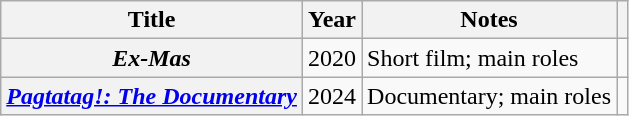<table class="wikitable sortable plainrowheaders">
<tr>
<th scope="col">Title</th>
<th scope="col">Year</th>
<th class="unsortable" scope="col">Notes</th>
<th class="unsortable" scope="col"></th>
</tr>
<tr>
<th scope="row"><em>Ex-Mas</em></th>
<td>2020</td>
<td>Short film; main roles</td>
<td style="text-align:center;"></td>
</tr>
<tr>
<th scope="row"><a href='#'><em>Pagtatag!: The Documentary</em></a></th>
<td>2024</td>
<td>Documentary; main roles</td>
<td style="text-align:center;"></td>
</tr>
</table>
